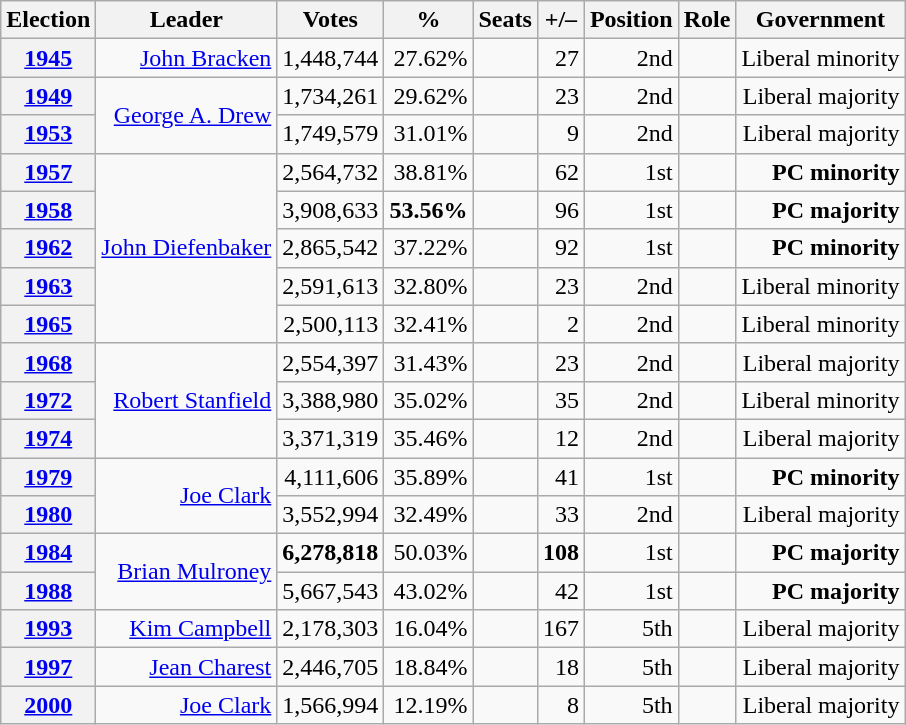<table class="wikitable sortable" style="text-align:right">
<tr>
<th>Election</th>
<th>Leader</th>
<th>Votes</th>
<th>%</th>
<th>Seats</th>
<th>+/–</th>
<th>Position</th>
<th>Role</th>
<th>Government</th>
</tr>
<tr>
<th><a href='#'>1945</a></th>
<td><a href='#'>John Bracken</a></td>
<td>1,448,744</td>
<td>27.62%</td>
<td></td>
<td> 27</td>
<td> 2nd</td>
<td></td>
<td>Liberal minority</td>
</tr>
<tr>
<th><a href='#'>1949</a></th>
<td rowspan=2><a href='#'>George A. Drew</a></td>
<td>1,734,261</td>
<td>29.62%</td>
<td></td>
<td> 23</td>
<td> 2nd</td>
<td></td>
<td>Liberal majority</td>
</tr>
<tr>
<th><a href='#'>1953</a></th>
<td>1,749,579</td>
<td>31.01%</td>
<td></td>
<td> 9</td>
<td> 2nd</td>
<td></td>
<td>Liberal majority</td>
</tr>
<tr>
<th><a href='#'>1957</a></th>
<td rowspan=5><a href='#'>John Diefenbaker</a></td>
<td>2,564,732</td>
<td>38.81%</td>
<td></td>
<td> 62</td>
<td> 1st</td>
<td></td>
<td><strong>PC minority</strong></td>
</tr>
<tr>
<th><a href='#'>1958</a></th>
<td>3,908,633</td>
<td><strong>53.56%</strong></td>
<td><strong></strong></td>
<td> 96</td>
<td> 1st</td>
<td></td>
<td><strong>PC majority</strong></td>
</tr>
<tr>
<th><a href='#'>1962</a></th>
<td>2,865,542</td>
<td>37.22%</td>
<td></td>
<td> 92</td>
<td> 1st</td>
<td></td>
<td><strong>PC minority</strong></td>
</tr>
<tr>
<th><a href='#'>1963</a></th>
<td>2,591,613</td>
<td>32.80%</td>
<td></td>
<td> 23</td>
<td> 2nd</td>
<td></td>
<td>Liberal minority</td>
</tr>
<tr>
<th><a href='#'>1965</a></th>
<td>2,500,113</td>
<td>32.41%</td>
<td></td>
<td> 2</td>
<td> 2nd</td>
<td></td>
<td>Liberal minority</td>
</tr>
<tr>
<th><a href='#'>1968</a></th>
<td rowspan=3><a href='#'>Robert Stanfield</a></td>
<td>2,554,397</td>
<td>31.43%</td>
<td></td>
<td> 23</td>
<td> 2nd</td>
<td></td>
<td>Liberal majority</td>
</tr>
<tr>
<th><a href='#'>1972</a></th>
<td>3,388,980</td>
<td>35.02%</td>
<td></td>
<td> 35</td>
<td> 2nd</td>
<td></td>
<td>Liberal minority</td>
</tr>
<tr>
<th><a href='#'>1974</a></th>
<td>3,371,319</td>
<td>35.46%</td>
<td></td>
<td> 12</td>
<td> 2nd</td>
<td></td>
<td>Liberal majority</td>
</tr>
<tr>
<th><a href='#'>1979</a></th>
<td rowspan=2><a href='#'>Joe Clark</a></td>
<td>4,111,606</td>
<td>35.89%</td>
<td></td>
<td> 41</td>
<td> 1st</td>
<td></td>
<td><strong>PC minority</strong></td>
</tr>
<tr>
<th><a href='#'>1980</a></th>
<td>3,552,994</td>
<td>32.49%</td>
<td></td>
<td> 33</td>
<td> 2nd</td>
<td></td>
<td>Liberal majority</td>
</tr>
<tr>
<th><a href='#'>1984</a></th>
<td rowspan=2><a href='#'>Brian Mulroney</a></td>
<td><strong>6,278,818</strong></td>
<td>50.03%</td>
<td><strong></strong></td>
<td> <strong>108</strong></td>
<td> 1st</td>
<td></td>
<td><strong>PC majority</strong></td>
</tr>
<tr>
<th><a href='#'>1988</a></th>
<td>5,667,543</td>
<td>43.02%</td>
<td></td>
<td> 42</td>
<td> 1st</td>
<td></td>
<td><strong>PC majority</strong></td>
</tr>
<tr>
<th><a href='#'>1993</a></th>
<td><a href='#'>Kim Campbell</a></td>
<td>2,178,303</td>
<td>16.04%</td>
<td></td>
<td> 167</td>
<td> 5th</td>
<td></td>
<td>Liberal majority</td>
</tr>
<tr>
<th><a href='#'>1997</a></th>
<td><a href='#'>Jean Charest</a></td>
<td>2,446,705</td>
<td>18.84%</td>
<td></td>
<td> 18</td>
<td> 5th</td>
<td></td>
<td>Liberal majority</td>
</tr>
<tr>
<th><a href='#'>2000</a></th>
<td><a href='#'>Joe Clark</a></td>
<td>1,566,994</td>
<td>12.19%</td>
<td></td>
<td> 8</td>
<td> 5th</td>
<td></td>
<td>Liberal majority</td>
</tr>
</table>
